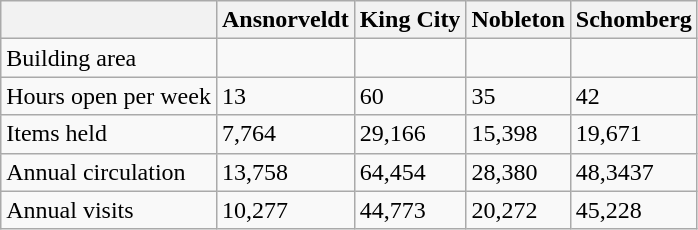<table class="wikitable">
<tr>
<th></th>
<th>Ansnorveldt</th>
<th>King City</th>
<th>Nobleton</th>
<th>Schomberg</th>
</tr>
<tr>
<td>Building area</td>
<td></td>
<td></td>
<td></td>
<td></td>
</tr>
<tr>
<td>Hours open per week</td>
<td>13</td>
<td>60</td>
<td>35</td>
<td>42</td>
</tr>
<tr>
<td>Items held</td>
<td>7,764</td>
<td>29,166</td>
<td>15,398</td>
<td>19,671</td>
</tr>
<tr>
<td>Annual circulation</td>
<td>13,758</td>
<td>64,454</td>
<td>28,380</td>
<td>48,3437</td>
</tr>
<tr>
<td>Annual visits</td>
<td>10,277</td>
<td>44,773</td>
<td>20,272</td>
<td>45,228</td>
</tr>
</table>
